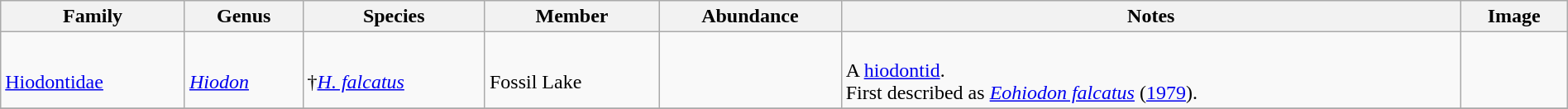<table class="wikitable" style="margin:auto;width:100%;">
<tr>
<th>Family</th>
<th>Genus</th>
<th>Species</th>
<th>Member</th>
<th>Abundance</th>
<th>Notes</th>
<th>Image</th>
</tr>
<tr>
<td><br><a href='#'>Hiodontidae</a></td>
<td><br><em><a href='#'>Hiodon</a></em></td>
<td><br>†<em><a href='#'>H. falcatus</a></em> </td>
<td><br>Fossil Lake</td>
<td></td>
<td><br>A <a href='#'>hiodontid</a>.<br>First described as <em><a href='#'>Eohiodon falcatus</a></em> (<a href='#'>1979</a>).</td>
<td><br></td>
</tr>
<tr>
</tr>
</table>
